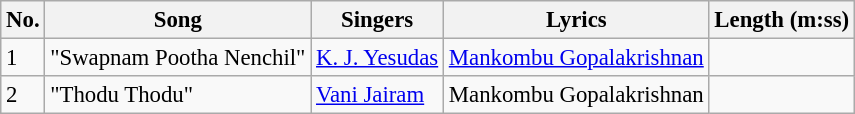<table class="wikitable" style="font-size:95%;">
<tr>
<th>No.</th>
<th>Song</th>
<th>Singers</th>
<th>Lyrics</th>
<th>Length (m:ss)</th>
</tr>
<tr>
<td>1</td>
<td>"Swapnam Pootha Nenchil"</td>
<td><a href='#'>K. J. Yesudas</a></td>
<td><a href='#'>Mankombu Gopalakrishnan</a></td>
<td></td>
</tr>
<tr>
<td>2</td>
<td>"Thodu Thodu"</td>
<td><a href='#'>Vani Jairam</a></td>
<td>Mankombu Gopalakrishnan</td>
<td></td>
</tr>
</table>
